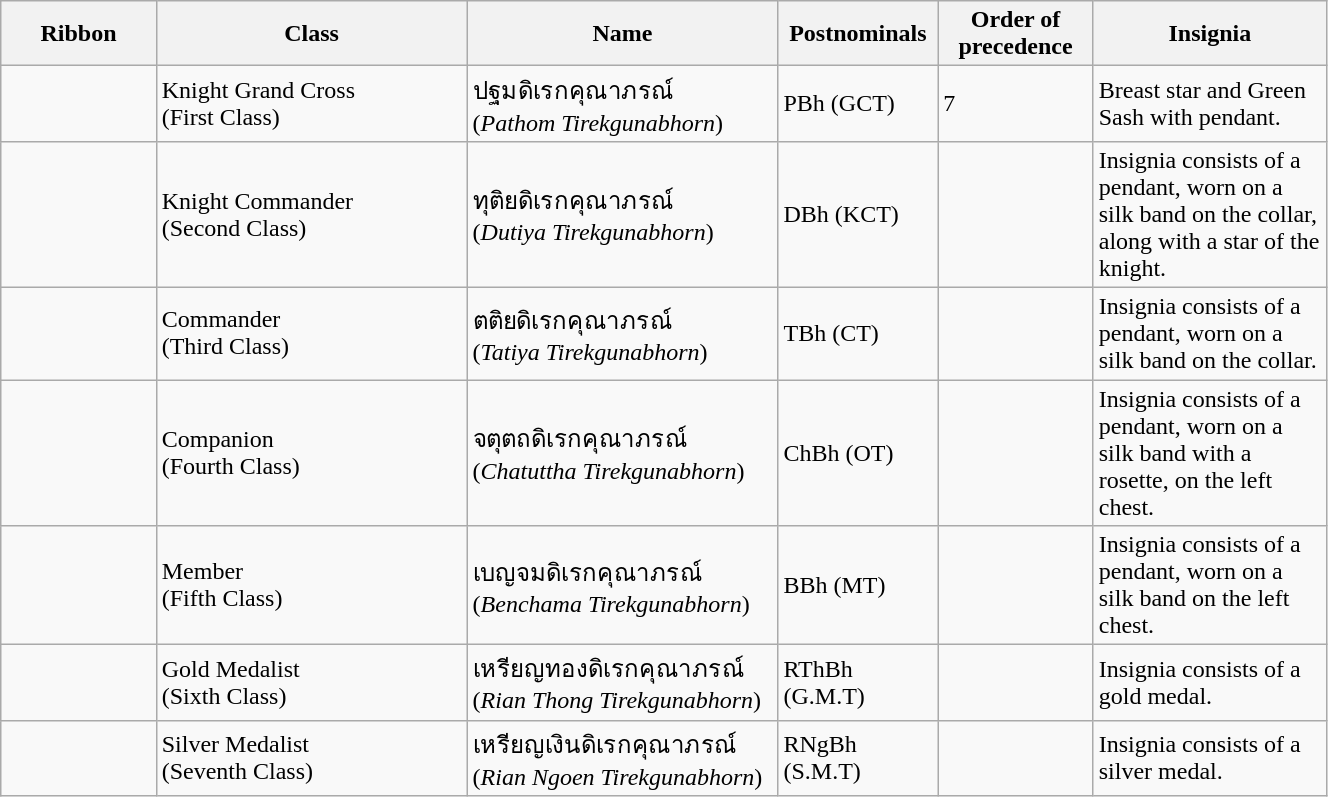<table class="wikitable" width="70%">
<tr>
<th width="10%">Ribbon</th>
<th width="20%">Class</th>
<th width="20%">Name</th>
<th width="5%">Postnominals</th>
<th width="10%">Order of precedence</th>
<th width="15%">Insignia</th>
</tr>
<tr>
<td></td>
<td>Knight Grand Cross<br>(First Class)</td>
<td>ปฐมดิเรกคุณาภรณ์<br>(<em>Pathom Tirekgunabhorn</em>)</td>
<td>PBh (GCT)</td>
<td>7</td>
<td>Breast star and Green Sash with pendant.</td>
</tr>
<tr>
<td></td>
<td>Knight Commander<br>(Second Class)</td>
<td>ทุติยดิเรกคุณาภรณ์<br>(<em>Dutiya Tirekgunabhorn</em>)</td>
<td>DBh (KCT)</td>
<td></td>
<td>Insignia consists of a pendant, worn on a silk band on the collar, along with a star of the knight.</td>
</tr>
<tr>
<td></td>
<td>Commander<br>(Third Class)</td>
<td>ตติยดิเรกคุณาภรณ์<br>(<em>Tatiya Tirekgunabhorn</em>)</td>
<td>TBh (CT)</td>
<td></td>
<td>Insignia consists of a pendant, worn on a silk band on the collar.</td>
</tr>
<tr>
<td></td>
<td>Companion<br>(Fourth Class)</td>
<td>จตุตถดิเรกคุณาภรณ์<br>(<em>Chatuttha Tirekgunabhorn</em>)</td>
<td>ChBh (OT)</td>
<td></td>
<td>Insignia consists of a pendant, worn on a silk band with a rosette, on the left chest.</td>
</tr>
<tr>
<td></td>
<td>Member<br>(Fifth Class)</td>
<td>เบญจมดิเรกคุณาภรณ์<br>(<em>Benchama Tirekgunabhorn</em>)</td>
<td>BBh (MT)</td>
<td></td>
<td>Insignia consists of a pendant, worn on a silk band on the left chest.</td>
</tr>
<tr>
<td></td>
<td>Gold Medalist<br>(Sixth Class)</td>
<td>เหรียญทองดิเรกคุณาภรณ์ <br>(<em>Rian Thong Tirekgunabhorn</em>)</td>
<td>RThBh (G.M.T)</td>
<td></td>
<td>Insignia consists of a gold medal.</td>
</tr>
<tr>
<td></td>
<td>Silver Medalist<br>(Seventh Class)</td>
<td>เหรียญเงินดิเรกคุณาภรณ์<br>(<em>Rian Ngoen Tirekgunabhorn</em>)</td>
<td>RNgBh (S.M.T)</td>
<td></td>
<td>Insignia consists of a silver medal.</td>
</tr>
</table>
